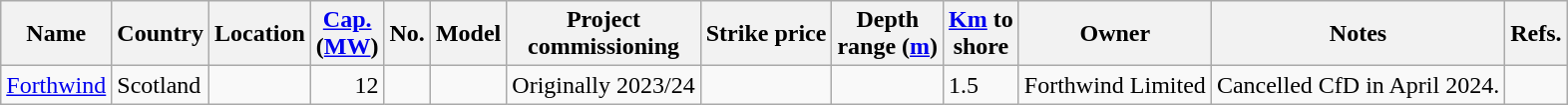<table class="wikitable sortable">
<tr>
<th>Name</th>
<th>Country</th>
<th>Location</th>
<th><a href='#'>Cap.</a><br> (<a href='#'>MW</a>)</th>
<th>No.</th>
<th>Model</th>
<th>Project<br>commissioning</th>
<th>Strike price</th>
<th>Depth<br>range (<a href='#'>m</a>)</th>
<th><a href='#'>Km</a> to<br>shore</th>
<th>Owner</th>
<th>Notes</th>
<th>Refs.</th>
</tr>
<tr>
<td><a href='#'>Forthwind</a></td>
<td>Scotland</td>
<td></td>
<td style="text-align:right;">12</td>
<td style="text-align:right;"></td>
<td></td>
<td>Originally 2023/24</td>
<td></td>
<td></td>
<td>1.5</td>
<td>Forthwind Limited</td>
<td>Cancelled CfD in April 2024.</td>
<td></td>
</tr>
</table>
